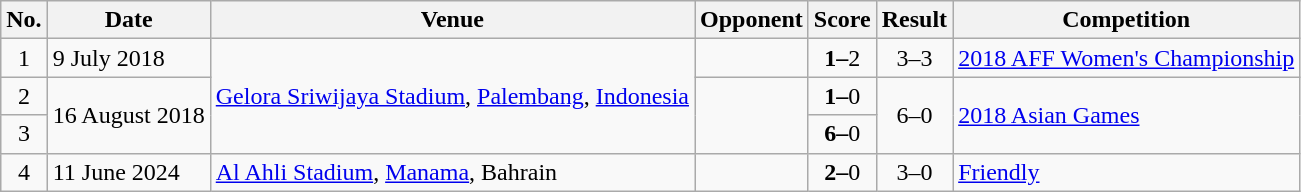<table class="wikitable sortable">
<tr>
<th scope="col">No.</th>
<th scope="col">Date</th>
<th scope="col">Venue</th>
<th scope="col">Opponent</th>
<th scope="col">Score</th>
<th scope="col">Result</th>
<th scope="col">Competition</th>
</tr>
<tr>
<td align=center>1</td>
<td>9 July 2018</td>
<td rowspan=3><a href='#'>Gelora Sriwijaya Stadium</a>, <a href='#'>Palembang</a>, <a href='#'>Indonesia</a></td>
<td></td>
<td align=center><strong>1–</strong>2</td>
<td align="center">3–3</td>
<td><a href='#'>2018 AFF Women's Championship</a></td>
</tr>
<tr>
<td align=center>2</td>
<td rowspan="2">16 August 2018</td>
<td rowspan="2"></td>
<td align=center><strong>1–</strong>0</td>
<td rowspan="2" align="center">6–0</td>
<td rowspan="2"><a href='#'>2018 Asian Games</a></td>
</tr>
<tr>
<td align=center>3</td>
<td align=center><strong>6–</strong>0</td>
</tr>
<tr>
<td align=center>4</td>
<td>11 June 2024</td>
<td><a href='#'>Al Ahli Stadium</a>, <a href='#'>Manama</a>, Bahrain</td>
<td></td>
<td align=center><strong>2–</strong>0</td>
<td align="center">3–0</td>
<td><a href='#'>Friendly</a></td>
</tr>
</table>
